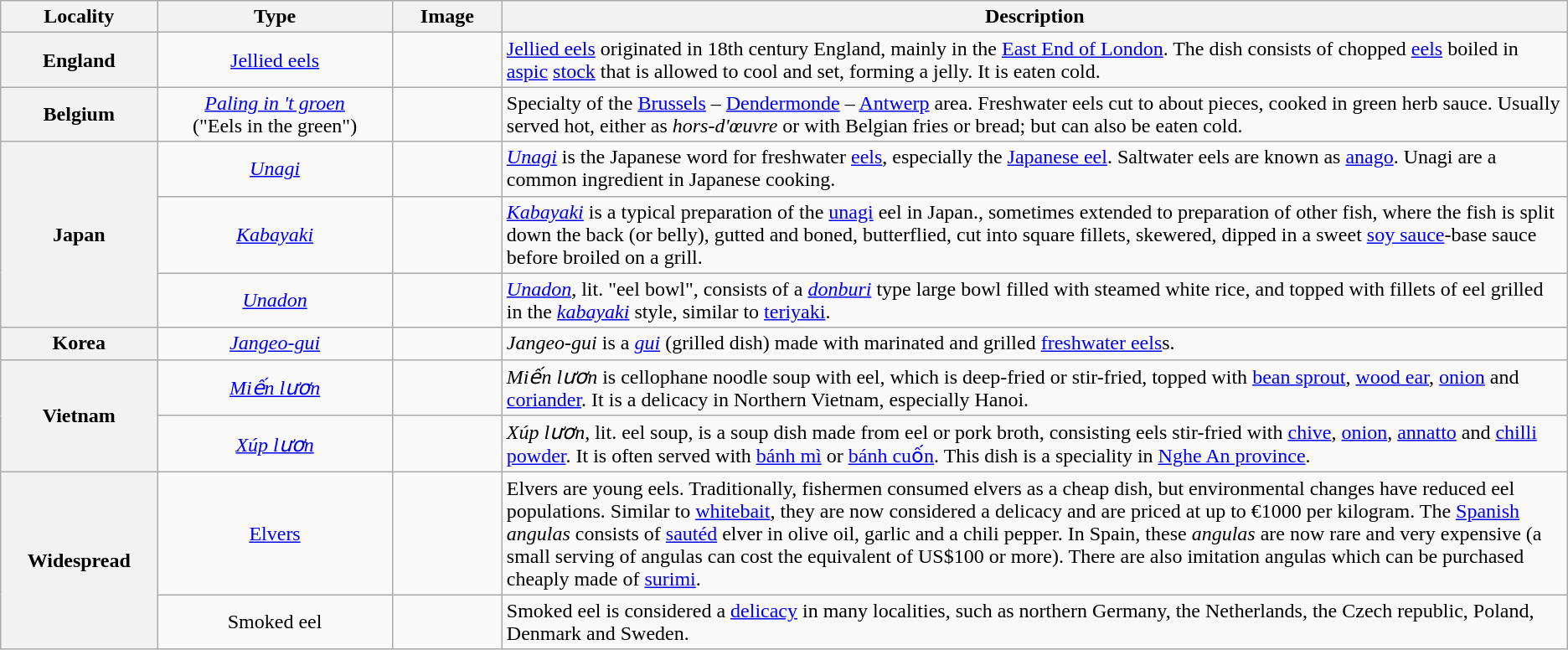<table class="wikitable">
<tr>
<th style="width:10%;" align="center">Locality</th>
<th style="width:15%;" align="center">Type</th>
<th style="width:7%;" class="unsortable">Image</th>
<th style="width:68%;">Description</th>
</tr>
<tr>
<th align="center">England</th>
<td align="center"><a href='#'>Jellied eels</a></td>
<td></td>
<td><a href='#'>Jellied eels</a> originated in 18th century England, mainly in the <a href='#'>East End of London</a>. The dish consists of chopped <a href='#'>eels</a> boiled in <a href='#'>aspic</a> <a href='#'>stock</a> that is allowed to cool and set, forming a jelly. It is eaten cold.</td>
</tr>
<tr>
<th align="center">Belgium</th>
<td align="center"><em><a href='#'>Paling in 't groen</a></em><br>("Eels in the green")</td>
<td></td>
<td>Specialty of the <a href='#'>Brussels</a> – <a href='#'>Dendermonde</a> – <a href='#'>Antwerp</a> area. Freshwater eels cut to about  pieces, cooked in green herb sauce. Usually served hot, either as <em>hors-d'œuvre</em> or with Belgian fries or bread; but can also be eaten cold.</td>
</tr>
<tr>
<th align="center" rowspan=3>Japan</th>
<td align="center"><em><a href='#'>Unagi</a></em></td>
<td></td>
<td><em><a href='#'>Unagi</a></em> is the Japanese word for freshwater <a href='#'>eels</a>, especially the <a href='#'>Japanese eel</a>. Saltwater eels are known as <a href='#'>anago</a>. Unagi are a common ingredient in Japanese cooking.</td>
</tr>
<tr>
<td align="center"><em><a href='#'>Kabayaki</a></em></td>
<td></td>
<td><em><a href='#'>Kabayaki</a></em> is a typical preparation of the <a href='#'>unagi</a> eel in Japan., sometimes extended to preparation of other fish, where the fish is split down the back (or belly), gutted and boned, butterflied, cut into square fillets, skewered, dipped in a sweet <a href='#'>soy sauce</a>-base sauce before broiled on a grill.</td>
</tr>
<tr>
<td align="center"><em><a href='#'>Unadon</a></em></td>
<td></td>
<td><em><a href='#'>Unadon</a></em>, lit. "eel bowl", consists of a <em><a href='#'>donburi</a></em> type large bowl filled with steamed white rice, and topped with fillets of eel grilled in the <em><a href='#'>kabayaki</a></em> style, similar to <a href='#'>teriyaki</a>.</td>
</tr>
<tr>
<th align="center">Korea</th>
<td align="center"><em><a href='#'>Jangeo-gui</a></em></td>
<td></td>
<td><em>Jangeo-gui</em> is a <em><a href='#'>gui</a></em> (grilled dish) made with marinated and grilled <a href='#'>freshwater eels</a>s.</td>
</tr>
<tr>
<th align="center" rowspan = 2>Vietnam</th>
<td align="center"><a href='#'><em>Miến lươn</em></a></td>
<td></td>
<td><em>Miến lươn</em> is cellophane noodle soup with eel, which is deep-fried or stir-fried, topped with <a href='#'>bean sprout</a>, <a href='#'>wood ear</a>, <a href='#'>onion</a> and <a href='#'>coriander</a>. It is a delicacy in Northern Vietnam, especially Hanoi.</td>
</tr>
<tr>
<td align="center"><em><a href='#'>Xúp lươn</a></em></td>
<td></td>
<td><em>Xúp lươn</em>, lit. eel soup, is a soup dish made from eel or pork broth, consisting eels stir-fried with <a href='#'>chive</a>, <a href='#'>onion</a>, <a href='#'>annatto</a> and <a href='#'>chilli powder</a>. It is often served with <a href='#'>bánh mì</a> or <a href='#'>bánh cuốn</a>. This dish is a speciality in <a href='#'>Nghe An province</a>.</td>
</tr>
<tr>
<th align="center" rowspan=2>Widespread</th>
<td align="center"><a href='#'>Elvers</a></td>
<td></td>
<td>Elvers are young eels. Traditionally, fishermen consumed elvers as a cheap dish, but environmental changes have reduced eel populations. Similar to <a href='#'>whitebait</a>, they are now considered a delicacy and are priced at up to €1000 per kilogram. The <a href='#'>Spanish</a> <em>angulas</em> consists of <a href='#'>sautéd</a> elver in olive oil, garlic and a chili pepper. In Spain, these <em>angulas</em> are now rare and very expensive (a small serving of angulas can cost the equivalent of US$100 or more). There are also imitation angulas which can be purchased cheaply made of <a href='#'>surimi</a>.</td>
</tr>
<tr>
<td align="center">Smoked eel</td>
<td></td>
<td>Smoked eel is considered a <a href='#'>delicacy</a> in many localities, such as northern Germany, the Netherlands, the Czech republic, Poland, Denmark and Sweden.</td>
</tr>
</table>
